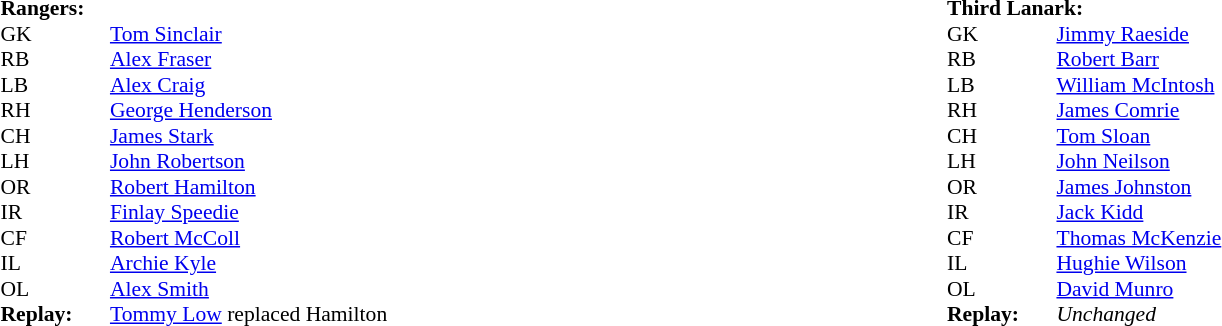<table width="100%">
<tr>
<td valign="top" width="50%"><br><table style="font-size: 90%" cellspacing="0" cellpadding="0">
<tr>
<td colspan="4"><strong>Rangers:</strong></td>
</tr>
<tr>
<th width="25"></th>
<th width="25"></th>
</tr>
<tr>
<td>GK</td>
<td></td>
<td><a href='#'>Tom Sinclair</a></td>
</tr>
<tr>
<td>RB</td>
<td></td>
<td><a href='#'>Alex Fraser</a></td>
</tr>
<tr>
<td>LB</td>
<td></td>
<td><a href='#'>Alex Craig</a></td>
</tr>
<tr>
<td>RH</td>
<td></td>
<td><a href='#'>George Henderson</a></td>
</tr>
<tr>
<td>CH</td>
<td></td>
<td><a href='#'>James Stark</a></td>
</tr>
<tr>
<td>LH</td>
<td></td>
<td><a href='#'>John Robertson</a></td>
</tr>
<tr>
<td>OR</td>
<td></td>
<td><a href='#'>Robert Hamilton</a></td>
</tr>
<tr>
<td>IR</td>
<td></td>
<td><a href='#'>Finlay Speedie</a></td>
</tr>
<tr>
<td>CF</td>
<td></td>
<td><a href='#'>Robert McColl</a></td>
</tr>
<tr>
<td>IL</td>
<td></td>
<td><a href='#'>Archie Kyle</a></td>
</tr>
<tr>
<td>OL</td>
<td></td>
<td><a href='#'>Alex Smith</a></td>
</tr>
<tr>
<td><strong>Replay:</strong></td>
<td></td>
<td><a href='#'>Tommy Low</a> replaced Hamilton</td>
</tr>
</table>
</td>
<td valign="top" width="50%"><br><table style="font-size: 90%" cellspacing="0" cellpadding="0">
<tr>
<td colspan="4"><strong>Third Lanark:</strong></td>
</tr>
<tr>
<th width="25"></th>
<th width="25"></th>
</tr>
<tr>
<td>GK</td>
<td></td>
<td><a href='#'>Jimmy Raeside</a></td>
</tr>
<tr>
<td>RB</td>
<td></td>
<td><a href='#'>Robert Barr</a></td>
</tr>
<tr>
<td>LB</td>
<td></td>
<td><a href='#'>William McIntosh</a></td>
</tr>
<tr>
<td>RH</td>
<td></td>
<td><a href='#'>James Comrie</a></td>
</tr>
<tr>
<td>CH</td>
<td></td>
<td><a href='#'>Tom Sloan</a></td>
</tr>
<tr>
<td>LH</td>
<td></td>
<td><a href='#'>John Neilson</a></td>
</tr>
<tr>
<td>OR</td>
<td></td>
<td><a href='#'>James Johnston</a></td>
</tr>
<tr>
<td>IR</td>
<td></td>
<td><a href='#'>Jack Kidd</a></td>
</tr>
<tr>
<td>CF</td>
<td></td>
<td><a href='#'>Thomas McKenzie</a></td>
</tr>
<tr>
<td>IL</td>
<td></td>
<td><a href='#'>Hughie Wilson</a></td>
</tr>
<tr>
<td>OL</td>
<td></td>
<td><a href='#'>David Munro</a></td>
</tr>
<tr>
<td><strong>Replay:</strong></td>
<td></td>
<td><em>Unchanged</em></td>
</tr>
</table>
</td>
</tr>
</table>
